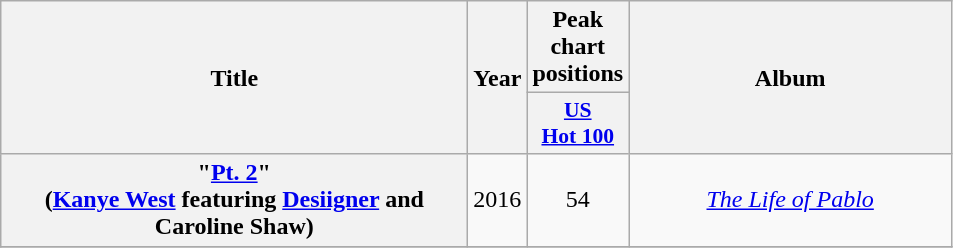<table class="wikitable plainrowheaders" style="text-align:center;" border="1">
<tr>
<th scope="col" rowspan="2" style="width:19em;">Title</th>
<th scope="col" rowspan="2" style="width:1em;">Year</th>
<th scope="col" colspan="1">Peak chart positions</th>
<th scope="col" rowspan="2" style="width:13em;">Album</th>
</tr>
<tr>
<th scope="col" style="width:3em;font-size:90%;"><a href='#'>US<br>Hot 100</a></th>
</tr>
<tr>
<th scope="row">"<a href='#'>Pt. 2</a>"<br><span>(<a href='#'>Kanye West</a> featuring <a href='#'>Desiigner</a> and Caroline Shaw)</span></th>
<td>2016</td>
<td>54</td>
<td><em><a href='#'>The Life of Pablo</a></em></td>
</tr>
<tr>
</tr>
</table>
